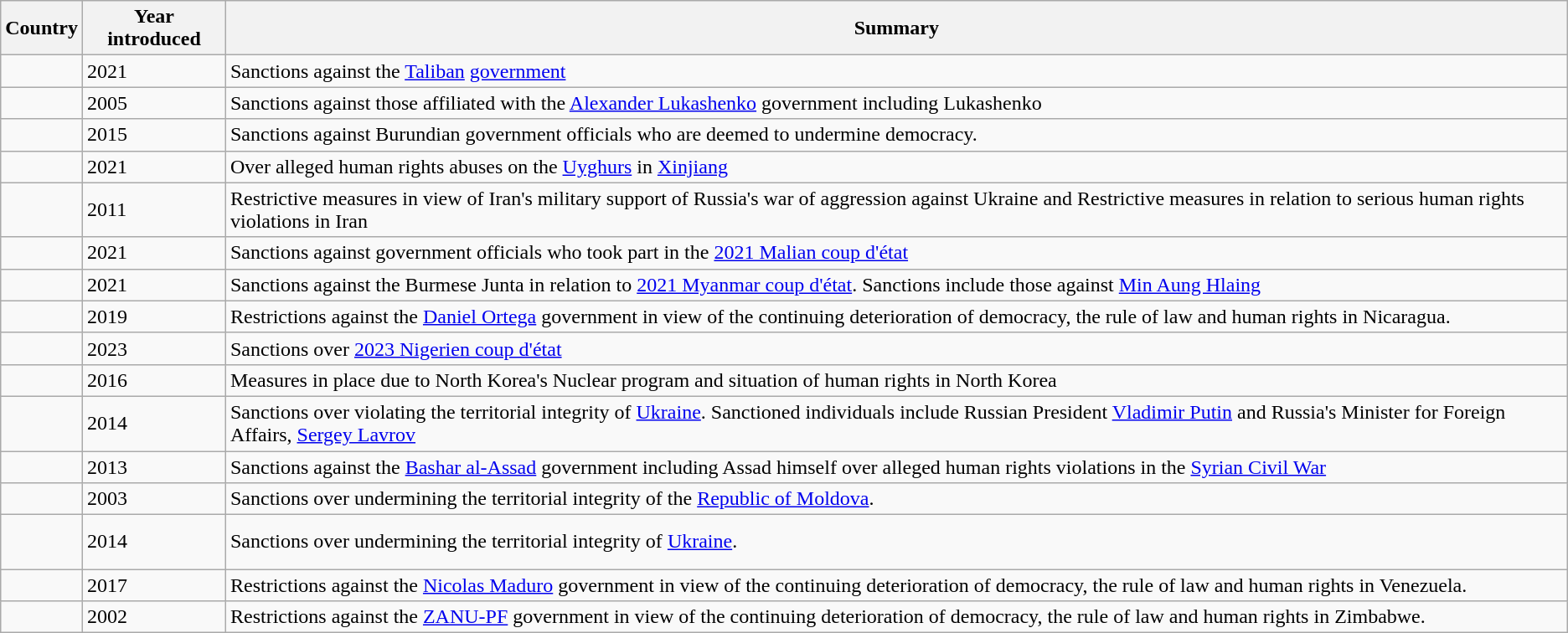<table class="wikitable sortable">
<tr>
<th>Country</th>
<th>Year introduced</th>
<th>Summary</th>
</tr>
<tr>
<td></td>
<td>2021</td>
<td>Sanctions against the <a href='#'>Taliban</a> <a href='#'>government</a></td>
</tr>
<tr>
<td></td>
<td>2005</td>
<td>Sanctions against those affiliated with the <a href='#'>Alexander Lukashenko</a> government including Lukashenko</td>
</tr>
<tr>
<td></td>
<td>2015</td>
<td>Sanctions against Burundian government officials who are deemed to undermine democracy.</td>
</tr>
<tr>
<td></td>
<td>2021</td>
<td>Over alleged human rights abuses on the <a href='#'>Uyghurs</a> in <a href='#'>Xinjiang</a></td>
</tr>
<tr>
<td></td>
<td>2011</td>
<td>Restrictive measures in view of Iran's military support of Russia's war of aggression against Ukraine and Restrictive measures in relation to serious human rights violations in Iran</td>
</tr>
<tr>
<td></td>
<td>2021</td>
<td>Sanctions against government officials who took part in the <a href='#'>2021 Malian coup d'état</a></td>
</tr>
<tr>
<td></td>
<td>2021</td>
<td>Sanctions against the Burmese Junta in relation to <a href='#'>2021 Myanmar coup d'état</a>. Sanctions include those against <a href='#'>Min Aung Hlaing</a></td>
</tr>
<tr>
<td></td>
<td>2019</td>
<td>Restrictions against the <a href='#'>Daniel Ortega</a> government in view of the continuing deterioration of democracy, the rule of law and human rights in Nicaragua.</td>
</tr>
<tr>
<td></td>
<td>2023</td>
<td>Sanctions over <a href='#'>2023 Nigerien coup d'état</a></td>
</tr>
<tr>
<td></td>
<td>2016</td>
<td>Measures in place due to North Korea's Nuclear program and situation of human rights in North Korea</td>
</tr>
<tr>
<td></td>
<td>2014</td>
<td>Sanctions over violating the territorial integrity of <a href='#'>Ukraine</a>. Sanctioned individuals include Russian President <a href='#'>Vladimir Putin</a> and Russia's Minister for Foreign Affairs, <a href='#'>Sergey Lavrov</a></td>
</tr>
<tr>
<td></td>
<td>2013</td>
<td>Sanctions against the <a href='#'>Bashar al-Assad</a> government including Assad himself over alleged human rights violations in the <a href='#'>Syrian Civil War</a></td>
</tr>
<tr>
<td></td>
<td>2003</td>
<td>Sanctions over undermining the territorial integrity of the <a href='#'>Republic of Moldova</a>.</td>
</tr>
<tr>
<td><br><br></td>
<td>2014</td>
<td>Sanctions over undermining the territorial integrity of <a href='#'>Ukraine</a>.</td>
</tr>
<tr>
<td></td>
<td>2017</td>
<td>Restrictions against the <a href='#'>Nicolas Maduro</a> government in view of the continuing deterioration of democracy, the rule of law and human rights in Venezuela.</td>
</tr>
<tr>
<td></td>
<td>2002</td>
<td>Restrictions against the <a href='#'>ZANU-PF</a> government in view of the continuing deterioration of democracy, the rule of law and human rights in Zimbabwe.</td>
</tr>
</table>
